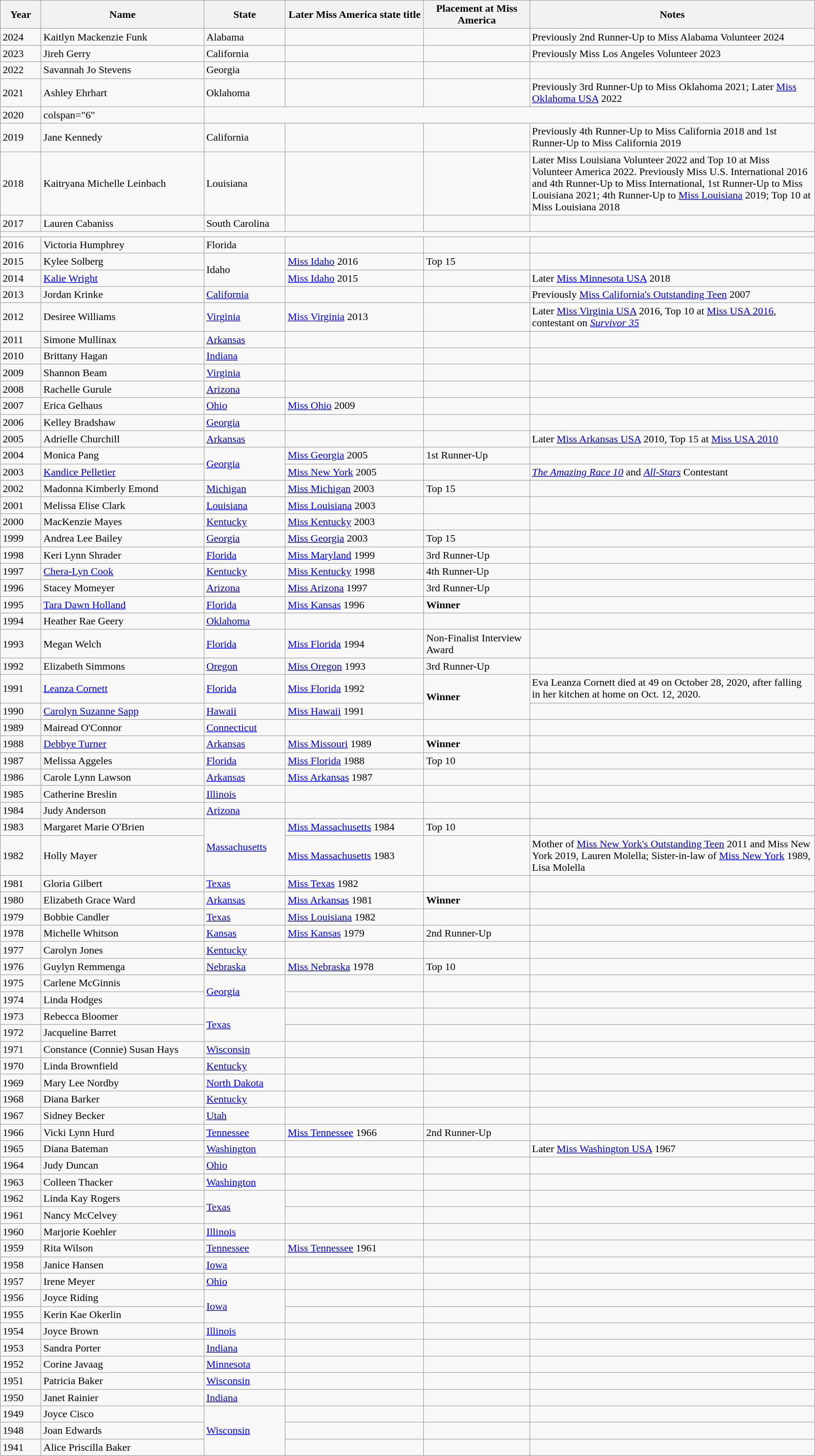<table class="wikitable">
<tr>
<th width=5%>Year</th>
<th width=20%>Name</th>
<th width=10%>State</th>
<th width=17%>Later Miss America state title</th>
<th width=13%>Placement at Miss America</th>
<th width=35%>Notes</th>
</tr>
<tr>
<td>2024</td>
<td>Kaitlyn Mackenzie Funk</td>
<td>Alabama</td>
<td></td>
<td></td>
<td>Previously 2nd Runner-Up to Miss Alabama Volunteer 2024</td>
</tr>
<tr>
<td>2023</td>
<td>Jireh Gerry</td>
<td>California</td>
<td></td>
<td></td>
<td>Previously Miss Los Angeles Volunteer 2023</td>
</tr>
<tr>
<td>2022</td>
<td>Savannah Jo Stevens</td>
<td>Georgia</td>
<td></td>
<td></td>
<td></td>
</tr>
<tr>
<td>2021</td>
<td>Ashley Ehrhart</td>
<td>Oklahoma</td>
<td></td>
<td></td>
<td>Previously 3rd Runner-Up to Miss Oklahoma 2021; Later <a href='#'>Miss Oklahoma USA</a> 2022</td>
</tr>
<tr>
<td>2020</td>
<td>colspan="6" </td>
</tr>
<tr>
<td>2019</td>
<td>Jane Kennedy</td>
<td>California</td>
<td></td>
<td></td>
<td>Previously 4th Runner-Up to Miss California 2018 and 1st Runner-Up to Miss California 2019</td>
</tr>
<tr>
<td>2018</td>
<td>Kaitryana Michelle Leinbach</td>
<td>Louisiana</td>
<td></td>
<td></td>
<td>Later Miss Louisiana Volunteer 2022 and Top 10 at Miss Volunteer America 2022. Previously Miss U.S. International 2016 and 4th Runner-Up to Miss International, 1st Runner-Up to Miss Louisiana 2021; 4th Runner-Up to <a href='#'>Miss Louisiana</a> 2019; Top 10 at Miss Louisiana 2018</td>
</tr>
<tr>
<td>2017</td>
<td>Lauren Cabaniss</td>
<td>South Carolina</td>
<td></td>
<td></td>
<td></td>
</tr>
<tr>
<td colspan = 6></td>
</tr>
<tr>
<td>2016</td>
<td>Victoria Humphrey</td>
<td>Florida</td>
<td></td>
<td></td>
<td></td>
</tr>
<tr>
<td>2015</td>
<td>Kylee Solberg</td>
<td rowspan=2>Idaho</td>
<td><a href='#'>Miss Idaho</a> 2016</td>
<td>Top 15</td>
<td></td>
</tr>
<tr>
<td>2014</td>
<td><a href='#'>Kalie Wright</a></td>
<td><a href='#'>Miss Idaho</a> 2015</td>
<td></td>
<td>Later <a href='#'>Miss Minnesota USA</a> 2018</td>
</tr>
<tr>
<td>2013</td>
<td>Jordan Krinke</td>
<td><a href='#'>California</a></td>
<td></td>
<td></td>
<td>Previously <a href='#'>Miss California's Outstanding Teen</a> 2007</td>
</tr>
<tr>
<td>2012</td>
<td>Desiree Williams</td>
<td><a href='#'>Virginia</a></td>
<td><a href='#'>Miss Virginia</a> 2013</td>
<td></td>
<td>Later <a href='#'>Miss Virginia USA</a> 2016, Top 10 at <a href='#'>Miss USA 2016</a>, contestant on <em><a href='#'>Survivor 35</a></em></td>
</tr>
<tr>
<td>2011</td>
<td>Simone Mullinax</td>
<td><a href='#'>Arkansas</a></td>
<td></td>
<td></td>
<td></td>
</tr>
<tr>
<td>2010</td>
<td>Brittany Hagan</td>
<td><a href='#'>Indiana</a></td>
<td></td>
<td></td>
<td></td>
</tr>
<tr>
<td>2009</td>
<td>Shannon Beam</td>
<td><a href='#'>Virginia</a></td>
<td></td>
<td></td>
<td></td>
</tr>
<tr>
<td>2008</td>
<td>Rachelle Gurule</td>
<td><a href='#'>Arizona</a></td>
<td></td>
<td></td>
<td></td>
</tr>
<tr>
<td>2007</td>
<td>Erica Gelhaus</td>
<td><a href='#'>Ohio</a></td>
<td><a href='#'>Miss Ohio</a> 2009</td>
<td></td>
<td></td>
</tr>
<tr>
<td>2006</td>
<td>Kelley Bradshaw</td>
<td><a href='#'>Georgia</a></td>
<td></td>
<td></td>
<td></td>
</tr>
<tr>
<td>2005</td>
<td>Adrielle Churchill</td>
<td><a href='#'>Arkansas</a></td>
<td></td>
<td></td>
<td>Later <a href='#'>Miss Arkansas USA</a> 2010, Top 15 at <a href='#'>Miss USA 2010</a></td>
</tr>
<tr>
<td>2004</td>
<td>Monica Pang</td>
<td rowspan=2><a href='#'>Georgia</a></td>
<td><a href='#'>Miss Georgia</a> 2005</td>
<td>1st Runner-Up</td>
<td></td>
</tr>
<tr>
<td>2003</td>
<td><a href='#'>Kandice Pelletier</a></td>
<td><a href='#'>Miss New York</a> 2005</td>
<td></td>
<td><em><a href='#'>The Amazing Race 10</a></em> and <em><a href='#'>All-Stars</a></em> Contestant</td>
</tr>
<tr>
<td>2002</td>
<td>Madonna Kimberly Emond</td>
<td><a href='#'>Michigan</a></td>
<td><a href='#'>Miss Michigan</a> 2003</td>
<td>Top 15</td>
<td></td>
</tr>
<tr>
<td>2001</td>
<td>Melissa Elise Clark</td>
<td><a href='#'>Louisiana</a></td>
<td><a href='#'>Miss Louisiana</a> 2003</td>
<td></td>
<td></td>
</tr>
<tr>
<td>2000</td>
<td>MacKenzie Mayes</td>
<td><a href='#'>Kentucky</a></td>
<td><a href='#'>Miss Kentucky</a> 2003</td>
<td></td>
<td></td>
</tr>
<tr>
<td>1999</td>
<td>Andrea Lee Bailey</td>
<td><a href='#'>Georgia</a></td>
<td><a href='#'>Miss Georgia</a> 2003</td>
<td>Top 15</td>
<td></td>
</tr>
<tr>
<td>1998</td>
<td>Keri Lynn Shrader</td>
<td><a href='#'>Florida</a></td>
<td><a href='#'>Miss Maryland</a> 1999</td>
<td>3rd Runner-Up</td>
<td></td>
</tr>
<tr>
<td>1997</td>
<td><a href='#'>Chera-Lyn Cook</a></td>
<td><a href='#'>Kentucky</a></td>
<td><a href='#'>Miss Kentucky</a> 1998</td>
<td>4th Runner-Up</td>
<td></td>
</tr>
<tr>
<td>1996</td>
<td>Stacey Momeyer</td>
<td><a href='#'>Arizona</a></td>
<td><a href='#'>Miss Arizona</a> 1997</td>
<td>3rd Runner-Up</td>
<td></td>
</tr>
<tr>
<td>1995</td>
<td><a href='#'>Tara Dawn Holland</a></td>
<td><a href='#'>Florida</a></td>
<td><a href='#'>Miss Kansas</a> 1996</td>
<td><strong>Winner</strong></td>
<td></td>
</tr>
<tr>
<td>1994</td>
<td>Heather Rae Geery</td>
<td><a href='#'>Oklahoma</a></td>
<td></td>
<td></td>
<td></td>
</tr>
<tr>
<td>1993</td>
<td>Megan Welch</td>
<td><a href='#'>Florida</a></td>
<td><a href='#'>Miss Florida</a> 1994</td>
<td>Non-Finalist Interview Award</td>
<td></td>
</tr>
<tr>
<td>1992</td>
<td>Elizabeth Simmons</td>
<td><a href='#'>Oregon</a></td>
<td><a href='#'>Miss Oregon</a> 1993</td>
<td>3rd Runner-Up</td>
<td></td>
</tr>
<tr>
<td>1991</td>
<td><a href='#'>Leanza Cornett</a></td>
<td><a href='#'>Florida</a></td>
<td><a href='#'>Miss Florida</a> 1992</td>
<td rowspan=2><strong>Winner</strong></td>
<td>Eva Leanza Cornett died at 49 on October 28, 2020, after falling in her kitchen at home on Oct. 12, 2020.</td>
</tr>
<tr>
<td>1990</td>
<td><a href='#'>Carolyn Suzanne Sapp</a></td>
<td><a href='#'>Hawaii</a></td>
<td><a href='#'>Miss Hawaii</a> 1991</td>
<td></td>
</tr>
<tr>
<td>1989</td>
<td>Mairead O'Connor</td>
<td><a href='#'>Connecticut</a></td>
<td></td>
<td></td>
<td></td>
</tr>
<tr>
<td>1988</td>
<td><a href='#'>Debbye Turner</a></td>
<td><a href='#'>Arkansas</a></td>
<td><a href='#'>Miss Missouri</a> 1989</td>
<td><strong>Winner</strong></td>
<td></td>
</tr>
<tr>
<td>1987</td>
<td>Melissa Aggeles</td>
<td><a href='#'>Florida</a></td>
<td><a href='#'>Miss Florida</a> 1988</td>
<td>Top 10</td>
<td></td>
</tr>
<tr>
<td>1986</td>
<td>Carole Lynn Lawson</td>
<td><a href='#'>Arkansas</a></td>
<td><a href='#'>Miss Arkansas</a> 1987</td>
<td></td>
<td></td>
</tr>
<tr>
<td>1985</td>
<td>Catherine Breslin</td>
<td><a href='#'>Illinois</a></td>
<td></td>
<td></td>
<td></td>
</tr>
<tr>
<td>1984</td>
<td>Judy Anderson</td>
<td><a href='#'>Arizona</a></td>
<td></td>
<td></td>
<td></td>
</tr>
<tr>
<td>1983</td>
<td>Margaret Marie O'Brien</td>
<td rowspan=2><a href='#'>Massachusetts</a></td>
<td><a href='#'>Miss Massachusetts</a> 1984</td>
<td>Top 10</td>
<td></td>
</tr>
<tr>
<td>1982</td>
<td>Holly Mayer</td>
<td><a href='#'>Miss Massachusetts</a> 1983</td>
<td></td>
<td>Mother of <a href='#'>Miss New York's Outstanding Teen</a> 2011 and Miss New York 2019, Lauren Molella; Sister-in-law of <a href='#'>Miss New York</a> 1989, Lisa Molella</td>
</tr>
<tr>
<td>1981</td>
<td>Gloria Gilbert</td>
<td><a href='#'>Texas</a></td>
<td><a href='#'>Miss Texas</a> 1982</td>
<td></td>
<td></td>
</tr>
<tr>
<td>1980</td>
<td>Elizabeth Grace Ward</td>
<td><a href='#'>Arkansas</a></td>
<td><a href='#'>Miss Arkansas</a> 1981</td>
<td><strong>Winner</strong></td>
<td></td>
</tr>
<tr>
<td>1979</td>
<td>Bobbie Candler</td>
<td><a href='#'>Texas</a></td>
<td><a href='#'>Miss Louisiana</a> 1982</td>
<td></td>
<td></td>
</tr>
<tr>
<td>1978</td>
<td>Michelle Whitson</td>
<td><a href='#'>Kansas</a></td>
<td><a href='#'>Miss Kansas</a> 1979</td>
<td>2nd Runner-Up</td>
<td></td>
</tr>
<tr>
<td>1977</td>
<td>Carolyn Jones</td>
<td><a href='#'>Kentucky</a></td>
<td></td>
<td></td>
<td></td>
</tr>
<tr>
<td>1976</td>
<td>Guylyn Remmenga</td>
<td><a href='#'>Nebraska</a></td>
<td><a href='#'>Miss Nebraska</a> 1978</td>
<td>Top 10</td>
<td></td>
</tr>
<tr>
<td>1975</td>
<td>Carlene McGinnis</td>
<td rowspan=2><a href='#'>Georgia</a></td>
<td></td>
<td></td>
<td></td>
</tr>
<tr>
<td>1974</td>
<td>Linda Hodges</td>
<td></td>
<td></td>
<td></td>
</tr>
<tr>
<td>1973</td>
<td>Rebecca Bloomer</td>
<td rowspan=2><a href='#'>Texas</a></td>
<td></td>
<td></td>
<td></td>
</tr>
<tr>
<td>1972</td>
<td>Jacqueline Barret</td>
<td></td>
<td></td>
<td></td>
</tr>
<tr>
<td>1971</td>
<td>Constance (Connie) Susan Hays</td>
<td><a href='#'>Wisconsin</a></td>
<td></td>
<td></td>
<td></td>
</tr>
<tr>
<td>1970</td>
<td>Linda Brownfield</td>
<td><a href='#'>Kentucky</a></td>
<td></td>
<td></td>
<td></td>
</tr>
<tr>
<td>1969</td>
<td>Mary Lee Nordby</td>
<td><a href='#'>North Dakota</a></td>
<td></td>
<td></td>
<td></td>
</tr>
<tr>
<td>1968</td>
<td>Diana Barker</td>
<td><a href='#'>Kentucky</a></td>
<td></td>
<td></td>
<td></td>
</tr>
<tr>
<td>1967</td>
<td>Sidney Becker</td>
<td><a href='#'>Utah</a></td>
<td></td>
<td></td>
<td></td>
</tr>
<tr>
<td>1966</td>
<td>Vicki Lynn Hurd</td>
<td><a href='#'>Tennessee</a></td>
<td><a href='#'>Miss Tennessee</a> 1966</td>
<td>2nd Runner-Up</td>
<td></td>
</tr>
<tr>
<td>1965</td>
<td>Diana Bateman</td>
<td><a href='#'>Washington</a></td>
<td></td>
<td></td>
<td>Later <a href='#'>Miss Washington USA</a> 1967</td>
</tr>
<tr>
<td>1964</td>
<td>Judy Duncan</td>
<td><a href='#'>Ohio</a></td>
<td></td>
<td></td>
<td></td>
</tr>
<tr>
<td>1963</td>
<td>Colleen Thacker</td>
<td><a href='#'>Washington</a></td>
<td></td>
<td></td>
<td></td>
</tr>
<tr>
<td>1962</td>
<td>Linda Kay Rogers</td>
<td rowspan=2><a href='#'>Texas</a></td>
<td></td>
<td></td>
<td></td>
</tr>
<tr>
<td>1961</td>
<td>Nancy McCelvey</td>
<td></td>
<td></td>
<td></td>
</tr>
<tr>
<td>1960</td>
<td>Marjorie Koehler</td>
<td><a href='#'>Illinois</a></td>
<td></td>
<td></td>
<td></td>
</tr>
<tr>
<td>1959</td>
<td>Rita Wilson</td>
<td><a href='#'>Tennessee</a></td>
<td><a href='#'>Miss Tennessee</a> 1961</td>
<td></td>
<td></td>
</tr>
<tr>
<td>1958</td>
<td>Janice Hansen</td>
<td><a href='#'>Iowa</a></td>
<td></td>
<td></td>
<td></td>
</tr>
<tr>
<td>1957</td>
<td>Irene Meyer</td>
<td><a href='#'>Ohio</a></td>
<td></td>
<td></td>
<td></td>
</tr>
<tr>
<td>1956</td>
<td>Joyce Riding</td>
<td rowspan=2><a href='#'>Iowa</a></td>
<td></td>
<td></td>
<td></td>
</tr>
<tr>
<td>1955</td>
<td>Kerin Kae Okerlin</td>
<td></td>
<td></td>
<td></td>
</tr>
<tr>
<td>1954</td>
<td>Joyce Brown</td>
<td><a href='#'>Illinois</a></td>
<td></td>
<td></td>
<td></td>
</tr>
<tr>
<td>1953</td>
<td>Sandra Porter</td>
<td><a href='#'>Indiana</a></td>
<td></td>
<td></td>
<td></td>
</tr>
<tr>
<td>1952</td>
<td>Corine Javaag</td>
<td><a href='#'>Minnesota</a></td>
<td></td>
<td></td>
<td></td>
</tr>
<tr>
<td>1951</td>
<td>Patricia Baker</td>
<td><a href='#'>Wisconsin</a></td>
<td></td>
<td></td>
<td></td>
</tr>
<tr>
<td>1950</td>
<td>Janet Rainier</td>
<td><a href='#'>Indiana</a></td>
<td></td>
<td></td>
<td></td>
</tr>
<tr>
<td>1949</td>
<td>Joyce Cisco</td>
<td rowspan=3><a href='#'>Wisconsin</a></td>
<td></td>
<td></td>
<td></td>
</tr>
<tr>
<td>1948</td>
<td>Joan Edwards</td>
<td></td>
<td></td>
<td></td>
</tr>
<tr>
<td>1941</td>
<td>Alice Priscilla Baker</td>
<td></td>
<td></td>
<td></td>
</tr>
</table>
